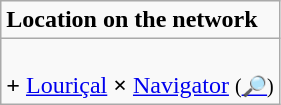<table role="presentation" class="wikitable mw-collapsible mw-collapsed floatright">
<tr>
<td><strong>Location on the network</strong></td>
</tr>
<tr>
<td><br><span><strong>+</strong></span> <a href='#'>Louriçal</a> <span><strong>×</strong> <a href='#'>Navigator</a></span> <small>(<a href='#'>🔎</a>)</small></td>
</tr>
</table>
